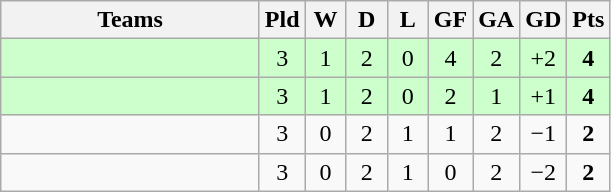<table class="wikitable" style="text-align: center;">
<tr>
<th width=165>Teams</th>
<th width=20>Pld</th>
<th width=20>W</th>
<th width=20>D</th>
<th width=20>L</th>
<th width=20>GF</th>
<th width=20>GA</th>
<th width=20>GD</th>
<th width=20>Pts</th>
</tr>
<tr align=center style="background:#ccffcc;">
<td style="text-align:left;"></td>
<td>3</td>
<td>1</td>
<td>2</td>
<td>0</td>
<td>4</td>
<td>2</td>
<td>+2</td>
<td><strong>4</strong></td>
</tr>
<tr align=center style="background:#ccffcc;">
<td style="text-align:left;"></td>
<td>3</td>
<td>1</td>
<td>2</td>
<td>0</td>
<td>2</td>
<td>1</td>
<td>+1</td>
<td><strong>4</strong></td>
</tr>
<tr align=center>
<td style="text-align:left;"></td>
<td>3</td>
<td>0</td>
<td>2</td>
<td>1</td>
<td>1</td>
<td>2</td>
<td>−1</td>
<td><strong>2</strong></td>
</tr>
<tr align=center>
<td style="text-align:left;"></td>
<td>3</td>
<td>0</td>
<td>2</td>
<td>1</td>
<td>0</td>
<td>2</td>
<td>−2</td>
<td><strong>2</strong></td>
</tr>
</table>
